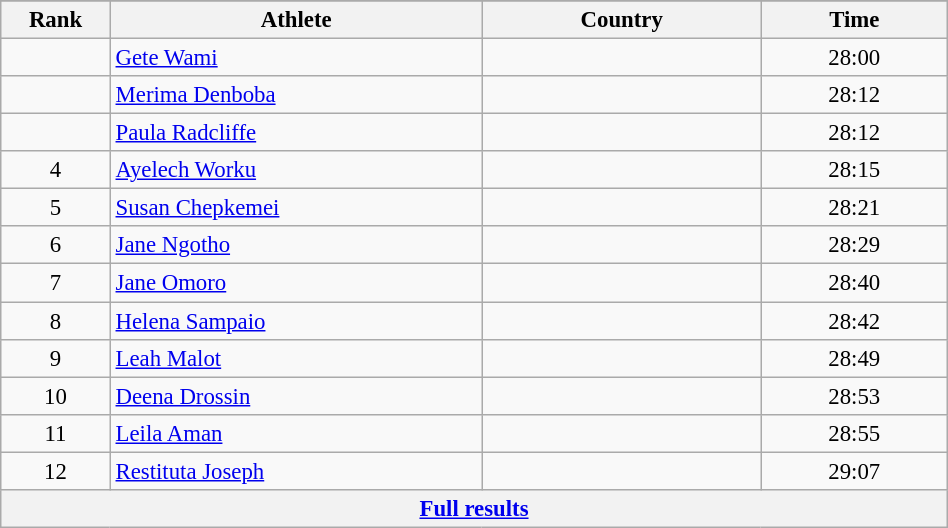<table class="wikitable sortable" style=" text-align:center; font-size:95%;" width="50%">
<tr>
</tr>
<tr>
<th width=5%>Rank</th>
<th width=20%>Athlete</th>
<th width=15%>Country</th>
<th width=10%>Time</th>
</tr>
<tr>
<td align=center></td>
<td align=left><a href='#'>Gete Wami</a></td>
<td align=left></td>
<td>28:00</td>
</tr>
<tr>
<td align=center></td>
<td align=left><a href='#'>Merima Denboba</a></td>
<td align=left></td>
<td>28:12</td>
</tr>
<tr>
<td align=center></td>
<td align=left><a href='#'>Paula Radcliffe</a></td>
<td align=left></td>
<td>28:12</td>
</tr>
<tr>
<td align=center>4</td>
<td align=left><a href='#'>Ayelech Worku</a></td>
<td align=left></td>
<td>28:15</td>
</tr>
<tr>
<td align=center>5</td>
<td align=left><a href='#'>Susan Chepkemei</a></td>
<td align=left></td>
<td>28:21</td>
</tr>
<tr>
<td align=center>6</td>
<td align=left><a href='#'>Jane Ngotho</a></td>
<td align=left></td>
<td>28:29</td>
</tr>
<tr>
<td align=center>7</td>
<td align=left><a href='#'>Jane Omoro</a></td>
<td align=left></td>
<td>28:40</td>
</tr>
<tr>
<td align=center>8</td>
<td align=left><a href='#'>Helena Sampaio</a></td>
<td align=left></td>
<td>28:42</td>
</tr>
<tr>
<td align=center>9</td>
<td align=left><a href='#'>Leah Malot</a></td>
<td align=left></td>
<td>28:49</td>
</tr>
<tr>
<td align=center>10</td>
<td align=left><a href='#'>Deena Drossin</a></td>
<td align=left></td>
<td>28:53</td>
</tr>
<tr>
<td align=center>11</td>
<td align=left><a href='#'>Leila Aman</a></td>
<td align=left></td>
<td>28:55</td>
</tr>
<tr>
<td align=center>12</td>
<td align=left><a href='#'>Restituta Joseph</a></td>
<td align=left></td>
<td>29:07</td>
</tr>
<tr class="sortbottom">
<th colspan=4 align=center><a href='#'>Full results</a></th>
</tr>
</table>
